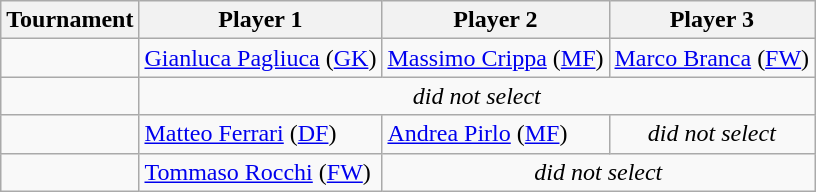<table class="wikitable">
<tr>
<th>Tournament</th>
<th>Player 1</th>
<th>Player 2</th>
<th>Player 3</th>
</tr>
<tr>
<td></td>
<td><a href='#'>Gianluca Pagliuca</a> (<a href='#'>GK</a>)</td>
<td><a href='#'>Massimo Crippa</a> (<a href='#'>MF</a>)</td>
<td><a href='#'>Marco Branca</a> (<a href='#'>FW</a>)</td>
</tr>
<tr>
<td></td>
<td colspan="3" align="center"><em>did not select</em></td>
</tr>
<tr>
<td></td>
<td><a href='#'>Matteo Ferrari</a> (<a href='#'>DF</a>)</td>
<td><a href='#'>Andrea Pirlo</a> (<a href='#'>MF</a>)</td>
<td align="center"><em>did not select</em></td>
</tr>
<tr>
<td></td>
<td><a href='#'>Tommaso Rocchi</a>  (<a href='#'>FW</a>)</td>
<td colspan="2" align="center"><em>did not select</em></td>
</tr>
</table>
